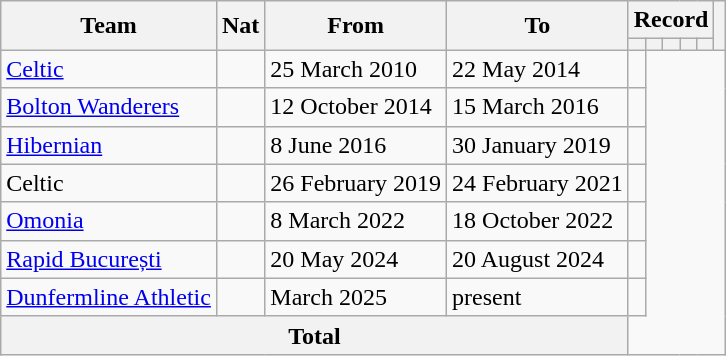<table class=wikitable style="text-align: left">
<tr>
<th rowspan=2>Team</th>
<th rowspan=2>Nat</th>
<th rowspan=2>From</th>
<th rowspan=2>To</th>
<th colspan=5>Record</th>
<th rowspan=2></th>
</tr>
<tr>
<th></th>
<th></th>
<th></th>
<th></th>
<th></th>
</tr>
<tr>
<td><a href='#'>Celtic</a></td>
<td></td>
<td>25 March 2010</td>
<td>22 May 2014<br></td>
<td style=text-align:center></td>
</tr>
<tr>
<td><a href='#'>Bolton Wanderers</a></td>
<td></td>
<td>12 October 2014</td>
<td>15 March 2016<br></td>
<td style=text-align:center></td>
</tr>
<tr>
<td><a href='#'>Hibernian</a></td>
<td></td>
<td>8 June 2016</td>
<td>30 January 2019<br></td>
<td style=text-align:center></td>
</tr>
<tr>
<td>Celtic</td>
<td></td>
<td>26 February 2019</td>
<td>24 February 2021<br></td>
<td style=text-align:center></td>
</tr>
<tr>
<td><a href='#'>Omonia</a></td>
<td></td>
<td>8 March 2022</td>
<td>18 October 2022<br></td>
<td style=text-align:center></td>
</tr>
<tr>
<td><a href='#'>Rapid București</a></td>
<td></td>
<td>20 May 2024</td>
<td>20 August 2024<br></td>
<td style=text-align:center></td>
</tr>
<tr>
<td><a href='#'>Dunfermline Athletic</a></td>
<td></td>
<td>March 2025</td>
<td>present<br></td>
<td style=text-align:center></td>
</tr>
<tr>
<th colspan=4>Total<br></th>
</tr>
</table>
